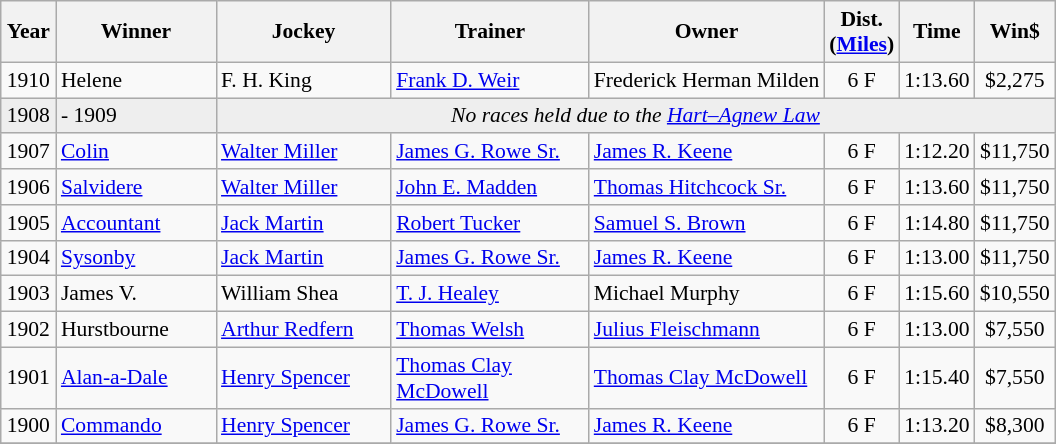<table class="wikitable sortable" style="font-size:90%">
<tr>
<th style="width:30px">Year<br></th>
<th style="width:100px">Winner<br></th>
<th style="width:110px">Jockey<br></th>
<th style="width:125px">Trainer<br></th>
<th>Owner<br></th>
<th style="width:25px">Dist.<br> <span>(<a href='#'>Miles</a>)</span></th>
<th style="width:25px">Time<br></th>
<th style="width:25px">Win$</th>
</tr>
<tr>
<td align=center>1910</td>
<td>Helene</td>
<td>F. H. King</td>
<td><a href='#'>Frank D. Weir</a></td>
<td>Frederick Herman Milden</td>
<td align=center>6 F</td>
<td align=center>1:13.60</td>
<td align=center>$2,275</td>
</tr>
<tr bgcolor="#eeeeee">
<td align=center>1908</td>
<td>- 1909</td>
<td align=center colspan=8><em>No races held due to the <a href='#'>Hart–Agnew Law</a></em></td>
</tr>
<tr>
<td align=center>1907</td>
<td><a href='#'>Colin</a></td>
<td><a href='#'>Walter Miller</a></td>
<td><a href='#'>James G. Rowe Sr.</a></td>
<td><a href='#'>James R. Keene</a></td>
<td align=center>6 F</td>
<td align=center>1:12.20</td>
<td align=center>$11,750</td>
</tr>
<tr>
<td align=center>1906</td>
<td><a href='#'>Salvidere</a></td>
<td><a href='#'>Walter Miller</a></td>
<td><a href='#'>John E. Madden</a></td>
<td><a href='#'>Thomas Hitchcock Sr.</a></td>
<td align=center>6 F</td>
<td align=center>1:13.60</td>
<td align=center>$11,750</td>
</tr>
<tr>
<td align=center>1905</td>
<td><a href='#'>Accountant</a></td>
<td><a href='#'>Jack Martin</a></td>
<td><a href='#'>Robert Tucker</a></td>
<td><a href='#'>Samuel S. Brown</a></td>
<td align=center>6 F</td>
<td align=center>1:14.80</td>
<td align=center>$11,750</td>
</tr>
<tr>
<td align=center>1904</td>
<td><a href='#'>Sysonby</a></td>
<td><a href='#'>Jack Martin</a></td>
<td><a href='#'>James G. Rowe Sr.</a></td>
<td><a href='#'>James R. Keene</a></td>
<td align=center>6 F</td>
<td align=center>1:13.00</td>
<td align=center>$11,750</td>
</tr>
<tr>
<td align=center>1903</td>
<td>James V.</td>
<td>William Shea</td>
<td><a href='#'>T. J. Healey</a></td>
<td>Michael Murphy</td>
<td align=center>6 F</td>
<td align=center>1:15.60</td>
<td align=center>$10,550</td>
</tr>
<tr>
<td align=center>1902</td>
<td>Hurstbourne</td>
<td><a href='#'>Arthur Redfern</a></td>
<td><a href='#'>Thomas Welsh</a></td>
<td><a href='#'>Julius Fleischmann</a></td>
<td align=center>6 F</td>
<td align=center>1:13.00</td>
<td align=center>$7,550</td>
</tr>
<tr>
<td align=center>1901</td>
<td><a href='#'>Alan-a-Dale</a></td>
<td><a href='#'>Henry Spencer</a></td>
<td><a href='#'>Thomas Clay McDowell</a></td>
<td><a href='#'>Thomas Clay McDowell</a></td>
<td align=center>6 F</td>
<td align=center>1:15.40</td>
<td align=center>$7,550</td>
</tr>
<tr>
<td align=center>1900</td>
<td><a href='#'>Commando</a></td>
<td><a href='#'>Henry Spencer</a></td>
<td><a href='#'>James G. Rowe Sr.</a></td>
<td><a href='#'>James R. Keene</a></td>
<td align=center>6 F</td>
<td align=center>1:13.20</td>
<td align=center>$8,300</td>
</tr>
<tr>
</tr>
</table>
